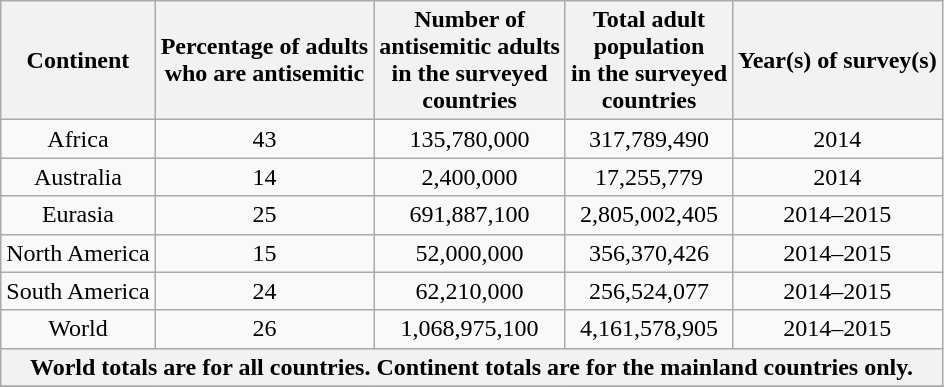<table class="wikitable" style="text-align:center;">
<tr>
<th scope="col">Continent</th>
<th scope="col">Percentage of adults<br>who are antisemitic</th>
<th scope="col">Number of<br>antisemitic adults<br>in the surveyed<br>countries</th>
<th scope="col">Total adult<br>population<br>in the surveyed<br>countries</th>
<th scope="col">Year(s) of survey(s)</th>
</tr>
<tr>
<td>Africa</td>
<td>43</td>
<td>135,780,000</td>
<td>317,789,490</td>
<td>2014</td>
</tr>
<tr>
<td>Australia</td>
<td>14</td>
<td>2,400,000</td>
<td>17,255,779</td>
<td>2014</td>
</tr>
<tr>
<td>Eurasia</td>
<td>25</td>
<td>691,887,100</td>
<td>2,805,002,405</td>
<td>2014–2015</td>
</tr>
<tr>
<td>North America</td>
<td>15</td>
<td>52,000,000</td>
<td>356,370,426</td>
<td>2014–2015</td>
</tr>
<tr>
<td>South America</td>
<td>24</td>
<td>62,210,000</td>
<td>256,524,077</td>
<td>2014–2015</td>
</tr>
<tr>
<td>World</td>
<td>26</td>
<td>1,068,975,100</td>
<td>4,161,578,905</td>
<td>2014–2015</td>
</tr>
<tr>
<th colspan="5">World totals are for all countries. Continent totals are for the mainland countries only.</th>
</tr>
<tr>
</tr>
</table>
